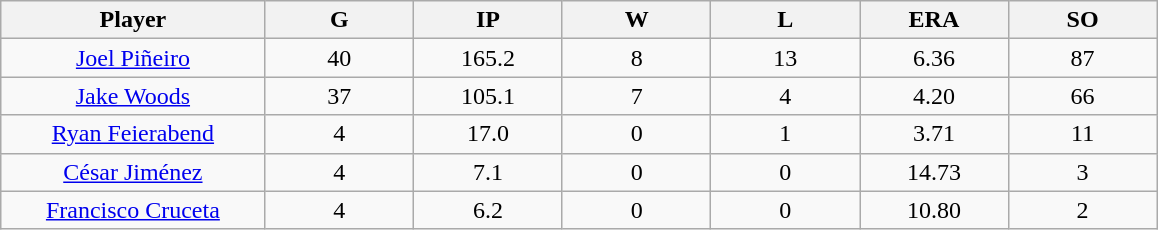<table class="wikitable sortable">
<tr>
<th bgcolor="#DDDDFF" width="16%">Player</th>
<th bgcolor="#DDDDFF" width="9%">G</th>
<th bgcolor="#DDDDFF" width="9%">IP</th>
<th bgcolor="#DDDDFF" width="9%">W</th>
<th bgcolor="#DDDDFF" width="9%">L</th>
<th bgcolor="#DDDDFF" width="9%">ERA</th>
<th bgcolor="#DDDDFF" width="9%">SO</th>
</tr>
<tr align="center">
<td><a href='#'>Joel Piñeiro</a></td>
<td>40</td>
<td>165.2</td>
<td>8</td>
<td>13</td>
<td>6.36</td>
<td>87</td>
</tr>
<tr align="center">
<td><a href='#'>Jake Woods</a></td>
<td>37</td>
<td>105.1</td>
<td>7</td>
<td>4</td>
<td>4.20</td>
<td>66</td>
</tr>
<tr align=center>
<td><a href='#'>Ryan Feierabend</a></td>
<td>4</td>
<td>17.0</td>
<td>0</td>
<td>1</td>
<td>3.71</td>
<td>11</td>
</tr>
<tr align="center">
<td><a href='#'>César Jiménez</a></td>
<td>4</td>
<td>7.1</td>
<td>0</td>
<td>0</td>
<td>14.73</td>
<td>3</td>
</tr>
<tr align="center">
<td><a href='#'>Francisco Cruceta</a></td>
<td>4</td>
<td>6.2</td>
<td>0</td>
<td>0</td>
<td>10.80</td>
<td>2</td>
</tr>
</table>
